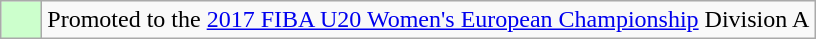<table class="wikitable">
<tr>
<td width=20px bgcolor="#ccffcc"></td>
<td>Promoted to the <a href='#'>2017 FIBA U20 Women's European Championship</a> Division A</td>
</tr>
</table>
